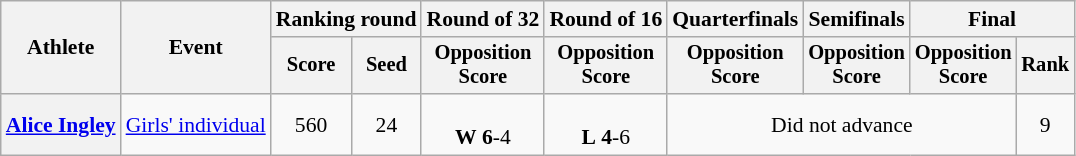<table class="wikitable plainrowheaders" style="font-size:90%">
<tr>
<th scope="col" rowspan=2>Athlete</th>
<th scope="col" rowspan=2>Event</th>
<th scope="col" colspan=2>Ranking round</th>
<th scope="col">Round of 32</th>
<th scope="col">Round of 16</th>
<th scope="col">Quarterfinals</th>
<th scope="col">Semifinals</th>
<th scope="col" colspan=2>Final</th>
</tr>
<tr style="font-size:95%">
<th scope="col">Score</th>
<th scope="col">Seed</th>
<th scope="col">Opposition<br>Score</th>
<th scope="col">Opposition<br>Score</th>
<th scope="col">Opposition<br>Score</th>
<th scope="col">Opposition<br>Score</th>
<th scope="col">Opposition<br>Score</th>
<th scope="col">Rank</th>
</tr>
<tr>
<th scope="row"><a href='#'>Alice Ingley</a></th>
<td><a href='#'>Girls' individual</a></td>
<td align=center>560</td>
<td align=center>24</td>
<td align=center> <br> <strong>W</strong> <strong>6</strong>-4</td>
<td align=center> <br> <strong>L</strong> <strong>4</strong>-6</td>
<td colspan="3" style="text-align:center;">Did not advance</td>
<td align=center>9</td>
</tr>
</table>
